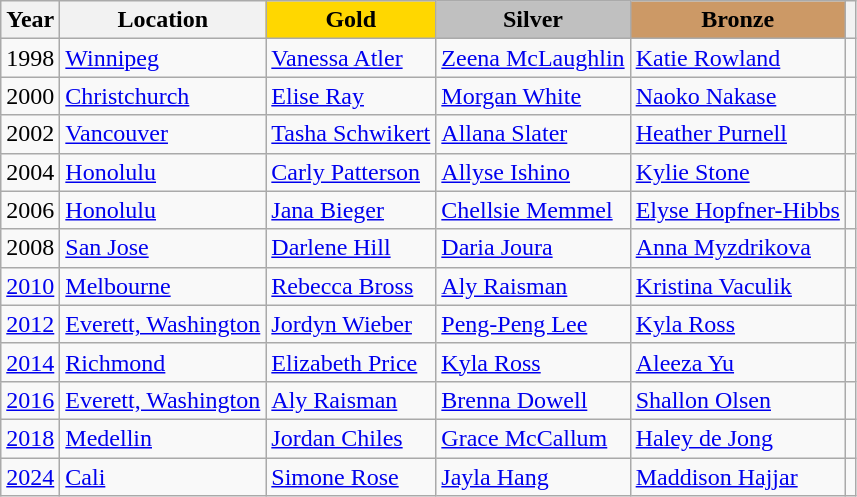<table class="wikitable">
<tr>
<th>Year</th>
<th>Location</th>
<th style="background-color:gold;">Gold</th>
<th style="background-color:silver;">Silver</th>
<th style="background-color:#cc9966;">Bronze</th>
<th></th>
</tr>
<tr>
<td>1998</td>
<td> <a href='#'>Winnipeg</a></td>
<td> <a href='#'>Vanessa Atler</a></td>
<td> <a href='#'>Zeena McLaughlin</a></td>
<td> <a href='#'>Katie Rowland</a></td>
<td></td>
</tr>
<tr>
<td>2000</td>
<td> <a href='#'>Christchurch</a></td>
<td> <a href='#'>Elise Ray</a></td>
<td> <a href='#'>Morgan White</a></td>
<td> <a href='#'>Naoko Nakase</a></td>
<td></td>
</tr>
<tr>
<td>2002</td>
<td> <a href='#'>Vancouver</a></td>
<td> <a href='#'>Tasha Schwikert</a></td>
<td> <a href='#'>Allana Slater</a></td>
<td> <a href='#'>Heather Purnell</a></td>
<td></td>
</tr>
<tr>
<td>2004</td>
<td> <a href='#'>Honolulu</a></td>
<td> <a href='#'>Carly Patterson</a></td>
<td> <a href='#'>Allyse Ishino</a></td>
<td> <a href='#'>Kylie Stone</a></td>
<td></td>
</tr>
<tr>
<td>2006</td>
<td> <a href='#'>Honolulu</a></td>
<td> <a href='#'>Jana Bieger</a></td>
<td> <a href='#'>Chellsie Memmel</a></td>
<td> <a href='#'>Elyse Hopfner-Hibbs</a></td>
<td></td>
</tr>
<tr>
<td>2008</td>
<td> <a href='#'>San Jose</a></td>
<td> <a href='#'>Darlene Hill</a></td>
<td> <a href='#'>Daria Joura</a></td>
<td> <a href='#'>Anna Myzdrikova</a></td>
<td></td>
</tr>
<tr>
<td><a href='#'>2010</a></td>
<td> <a href='#'>Melbourne</a></td>
<td> <a href='#'>Rebecca Bross</a></td>
<td> <a href='#'>Aly Raisman</a></td>
<td> <a href='#'>Kristina Vaculik</a></td>
<td></td>
</tr>
<tr>
<td><a href='#'>2012</a></td>
<td> <a href='#'>Everett, Washington</a></td>
<td> <a href='#'>Jordyn Wieber</a></td>
<td> <a href='#'>Peng-Peng Lee</a></td>
<td> <a href='#'>Kyla Ross</a></td>
<td></td>
</tr>
<tr>
<td><a href='#'>2014</a></td>
<td> <a href='#'>Richmond</a></td>
<td> <a href='#'>Elizabeth Price</a></td>
<td> <a href='#'>Kyla Ross</a></td>
<td> <a href='#'>Aleeza Yu</a></td>
<td></td>
</tr>
<tr>
<td><a href='#'>2016</a></td>
<td> <a href='#'>Everett, Washington</a></td>
<td> <a href='#'>Aly Raisman</a></td>
<td> <a href='#'>Brenna Dowell</a></td>
<td> <a href='#'>Shallon Olsen</a></td>
<td></td>
</tr>
<tr>
<td><a href='#'>2018</a></td>
<td> <a href='#'>Medellin</a></td>
<td> <a href='#'>Jordan Chiles</a></td>
<td> <a href='#'>Grace McCallum</a></td>
<td> <a href='#'>Haley de Jong</a></td>
<td></td>
</tr>
<tr>
<td><a href='#'>2024</a></td>
<td> <a href='#'>Cali</a></td>
<td> <a href='#'>Simone Rose</a></td>
<td> <a href='#'>Jayla Hang</a></td>
<td> <a href='#'>Maddison Hajjar</a></td>
<td></td>
</tr>
</table>
